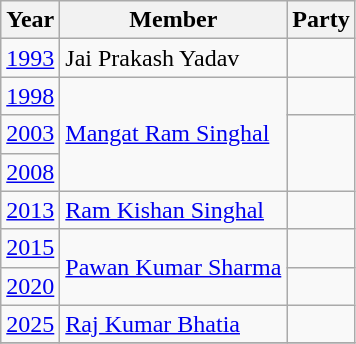<table class="wikitable">
<tr>
<th>Year</th>
<th>Member</th>
<th colspan="2">Party</th>
</tr>
<tr>
<td><a href='#'>1993</a></td>
<td>Jai Prakash Yadav</td>
<td></td>
</tr>
<tr>
<td><a href='#'>1998</a></td>
<td rowspan="3"><a href='#'>Mangat Ram Singhal</a></td>
<td></td>
</tr>
<tr>
<td><a href='#'>2003</a></td>
</tr>
<tr>
<td><a href='#'>2008</a></td>
</tr>
<tr>
<td><a href='#'>2013</a></td>
<td><a href='#'>Ram Kishan Singhal</a></td>
<td></td>
</tr>
<tr>
<td><a href='#'>2015</a></td>
<td rowspan="2"><a href='#'>Pawan Kumar Sharma</a></td>
<td></td>
</tr>
<tr>
<td><a href='#'>2020</a></td>
</tr>
<tr>
<td><a href='#'>2025</a></td>
<td><a href='#'>Raj Kumar Bhatia</a></td>
<td></td>
</tr>
<tr>
</tr>
</table>
